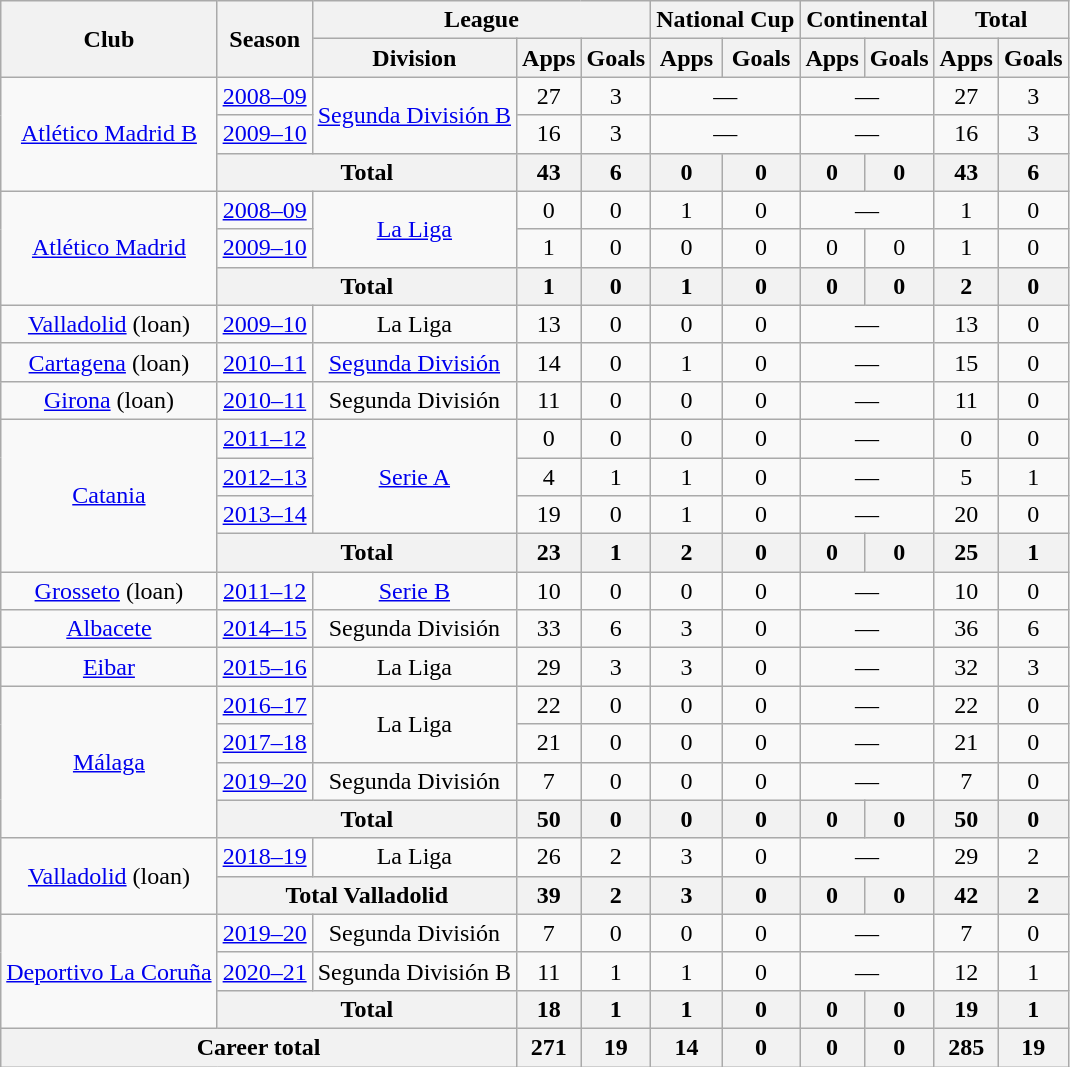<table class="wikitable" style="text-align:center">
<tr>
<th rowspan="2">Club</th>
<th rowspan="2">Season</th>
<th colspan="3">League</th>
<th colspan="2">National Cup</th>
<th colspan="2">Continental</th>
<th colspan="2">Total</th>
</tr>
<tr>
<th>Division</th>
<th>Apps</th>
<th>Goals</th>
<th>Apps</th>
<th>Goals</th>
<th>Apps</th>
<th>Goals</th>
<th>Apps</th>
<th>Goals</th>
</tr>
<tr>
<td rowspan="3"><a href='#'>Atlético Madrid B</a></td>
<td><a href='#'>2008–09</a></td>
<td rowspan="2"><a href='#'>Segunda División B</a></td>
<td>27</td>
<td>3</td>
<td colspan="2">—</td>
<td colspan="2">—</td>
<td>27</td>
<td>3</td>
</tr>
<tr>
<td><a href='#'>2009–10</a></td>
<td>16</td>
<td>3</td>
<td colspan="2">—</td>
<td colspan="2">—</td>
<td>16</td>
<td>3</td>
</tr>
<tr>
<th colspan="2">Total</th>
<th>43</th>
<th>6</th>
<th>0</th>
<th>0</th>
<th>0</th>
<th>0</th>
<th>43</th>
<th>6</th>
</tr>
<tr>
<td rowspan="3"><a href='#'>Atlético Madrid</a></td>
<td><a href='#'>2008–09</a></td>
<td rowspan="2"><a href='#'>La Liga</a></td>
<td>0</td>
<td>0</td>
<td>1</td>
<td>0</td>
<td colspan="2">—</td>
<td>1</td>
<td>0</td>
</tr>
<tr>
<td><a href='#'>2009–10</a></td>
<td>1</td>
<td>0</td>
<td>0</td>
<td>0</td>
<td>0</td>
<td>0</td>
<td>1</td>
<td>0</td>
</tr>
<tr>
<th colspan="2">Total</th>
<th>1</th>
<th>0</th>
<th>1</th>
<th>0</th>
<th>0</th>
<th>0</th>
<th>2</th>
<th>0</th>
</tr>
<tr>
<td><a href='#'>Valladolid</a> (loan)</td>
<td><a href='#'>2009–10</a></td>
<td>La Liga</td>
<td>13</td>
<td>0</td>
<td>0</td>
<td>0</td>
<td colspan="2">—</td>
<td>13</td>
<td>0</td>
</tr>
<tr>
<td><a href='#'>Cartagena</a> (loan)</td>
<td><a href='#'>2010–11</a></td>
<td><a href='#'>Segunda División</a></td>
<td>14</td>
<td>0</td>
<td>1</td>
<td>0</td>
<td colspan="2">—</td>
<td>15</td>
<td>0</td>
</tr>
<tr>
<td><a href='#'>Girona</a> (loan)</td>
<td><a href='#'>2010–11</a></td>
<td>Segunda División</td>
<td>11</td>
<td>0</td>
<td>0</td>
<td>0</td>
<td colspan="2">—</td>
<td>11</td>
<td>0</td>
</tr>
<tr>
<td rowspan="4"><a href='#'>Catania</a></td>
<td><a href='#'>2011–12</a></td>
<td rowspan="3"><a href='#'>Serie A</a></td>
<td>0</td>
<td>0</td>
<td>0</td>
<td>0</td>
<td colspan="2">—</td>
<td>0</td>
<td>0</td>
</tr>
<tr>
<td><a href='#'>2012–13</a></td>
<td>4</td>
<td>1</td>
<td>1</td>
<td>0</td>
<td colspan="2">—</td>
<td>5</td>
<td>1</td>
</tr>
<tr>
<td><a href='#'>2013–14</a></td>
<td>19</td>
<td>0</td>
<td>1</td>
<td>0</td>
<td colspan="2">—</td>
<td>20</td>
<td>0</td>
</tr>
<tr>
<th colspan="2">Total</th>
<th>23</th>
<th>1</th>
<th>2</th>
<th>0</th>
<th>0</th>
<th>0</th>
<th>25</th>
<th>1</th>
</tr>
<tr>
<td><a href='#'>Grosseto</a> (loan)</td>
<td><a href='#'>2011–12</a></td>
<td><a href='#'>Serie B</a></td>
<td>10</td>
<td>0</td>
<td>0</td>
<td>0</td>
<td colspan="2">—</td>
<td>10</td>
<td>0</td>
</tr>
<tr>
<td><a href='#'>Albacete</a></td>
<td><a href='#'>2014–15</a></td>
<td>Segunda División</td>
<td>33</td>
<td>6</td>
<td>3</td>
<td>0</td>
<td colspan="2">—</td>
<td>36</td>
<td>6</td>
</tr>
<tr>
<td><a href='#'>Eibar</a></td>
<td><a href='#'>2015–16</a></td>
<td>La Liga</td>
<td>29</td>
<td>3</td>
<td>3</td>
<td>0</td>
<td colspan="2">—</td>
<td>32</td>
<td>3</td>
</tr>
<tr>
<td rowspan="4"><a href='#'>Málaga</a></td>
<td><a href='#'>2016–17</a></td>
<td rowspan="2">La Liga</td>
<td>22</td>
<td>0</td>
<td>0</td>
<td>0</td>
<td colspan="2">—</td>
<td>22</td>
<td>0</td>
</tr>
<tr>
<td><a href='#'>2017–18</a></td>
<td>21</td>
<td>0</td>
<td>0</td>
<td>0</td>
<td colspan="2">—</td>
<td>21</td>
<td>0</td>
</tr>
<tr>
<td><a href='#'>2019–20</a></td>
<td>Segunda División</td>
<td>7</td>
<td>0</td>
<td>0</td>
<td>0</td>
<td colspan="2">—</td>
<td>7</td>
<td>0</td>
</tr>
<tr>
<th colspan="2">Total</th>
<th>50</th>
<th>0</th>
<th>0</th>
<th>0</th>
<th>0</th>
<th>0</th>
<th>50</th>
<th>0</th>
</tr>
<tr>
<td rowspan="2"><a href='#'>Valladolid</a> (loan)</td>
<td><a href='#'>2018–19</a></td>
<td>La Liga</td>
<td>26</td>
<td>2</td>
<td>3</td>
<td>0</td>
<td colspan="2">—</td>
<td>29</td>
<td>2</td>
</tr>
<tr>
<th colspan="2">Total Valladolid</th>
<th>39</th>
<th>2</th>
<th>3</th>
<th>0</th>
<th>0</th>
<th>0</th>
<th>42</th>
<th>2</th>
</tr>
<tr>
<td rowspan="3"><a href='#'>Deportivo La Coruña</a></td>
<td><a href='#'>2019–20</a></td>
<td>Segunda División</td>
<td>7</td>
<td>0</td>
<td>0</td>
<td>0</td>
<td colspan="2">—</td>
<td>7</td>
<td>0</td>
</tr>
<tr>
<td><a href='#'>2020–21</a></td>
<td>Segunda División B</td>
<td>11</td>
<td>1</td>
<td>1</td>
<td>0</td>
<td colspan="2">—</td>
<td>12</td>
<td>1</td>
</tr>
<tr>
<th colspan="2">Total</th>
<th>18</th>
<th>1</th>
<th>1</th>
<th>0</th>
<th>0</th>
<th>0</th>
<th>19</th>
<th>1</th>
</tr>
<tr>
<th colspan="3">Career total</th>
<th>271</th>
<th>19</th>
<th>14</th>
<th>0</th>
<th>0</th>
<th>0</th>
<th>285</th>
<th>19</th>
</tr>
</table>
